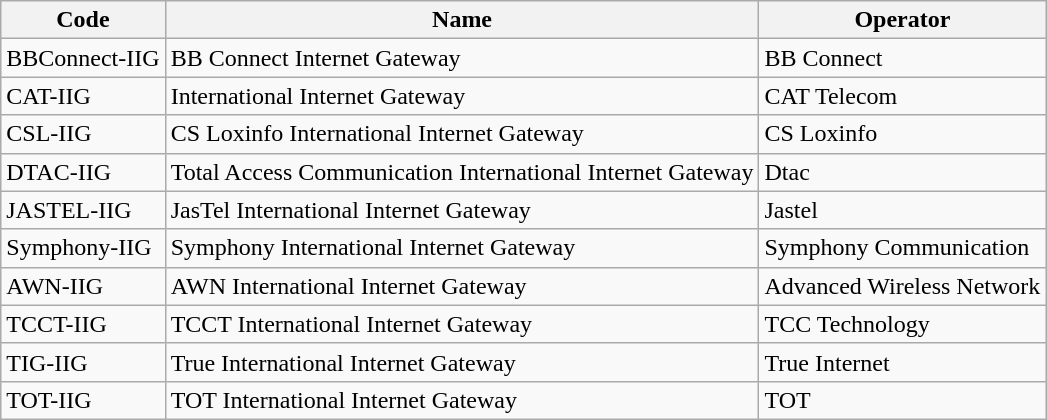<table class="wikitable">
<tr>
<th>Code</th>
<th>Name</th>
<th>Operator</th>
</tr>
<tr>
<td>BBConnect-IIG</td>
<td>BB Connect Internet Gateway</td>
<td>BB Connect</td>
</tr>
<tr>
<td>CAT-IIG</td>
<td>International Internet Gateway</td>
<td>CAT Telecom</td>
</tr>
<tr>
<td>CSL-IIG</td>
<td>CS Loxinfo International Internet Gateway</td>
<td>CS Loxinfo</td>
</tr>
<tr>
<td>DTAC-IIG</td>
<td>Total Access Communication International Internet Gateway</td>
<td>Dtac</td>
</tr>
<tr>
<td>JASTEL-IIG</td>
<td>JasTel International Internet Gateway</td>
<td>Jastel</td>
</tr>
<tr>
<td>Symphony-IIG</td>
<td>Symphony International Internet Gateway</td>
<td>Symphony Communication</td>
</tr>
<tr>
<td>AWN-IIG</td>
<td>AWN International Internet Gateway</td>
<td>Advanced Wireless Network</td>
</tr>
<tr>
<td>TCCT-IIG</td>
<td>TCCT International Internet Gateway</td>
<td>TCC Technology</td>
</tr>
<tr>
<td>TIG-IIG</td>
<td>True International Internet Gateway</td>
<td>True Internet</td>
</tr>
<tr>
<td>TOT-IIG</td>
<td>TOT International Internet Gateway</td>
<td>TOT</td>
</tr>
</table>
